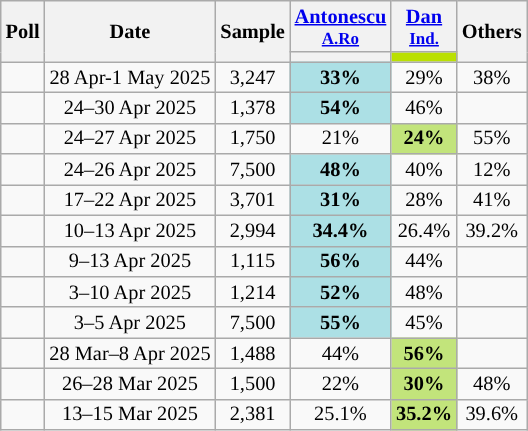<table class="wikitable sortable" style="text-align:center;font-size:85%;line-height:14px;">
<tr>
<th rowspan="2">Poll</th>
<th rowspan="2">Date</th>
<th rowspan="2" style="width:35px;">Sample</th>
<th class="unsortable" style="width:20px;"><a href='#'>Antonescu</a><br><small><a href='#'>A.Ro</a></small></th>
<th class="unsortable" style="width:20px;"><a href='#'>Dan</a><br><small><a href='#'>Ind.</a></small></th>
<th rowspan="2">Others</th>
</tr>
<tr>
<th style="background:"></th>
<th style="background:#BAE002; "></th>
</tr>
<tr>
<td></td>
<td>28 Apr-1 May 2025</td>
<td>3,247</td>
<td style="background:#ACE0E5"><strong>33%</strong></td>
<td>29%</td>
<td>38%</td>
</tr>
<tr>
<td></td>
<td>24–30 Apr 2025</td>
<td>1,378</td>
<td style="background:#ACE0E5"><strong>54%</strong></td>
<td>46%</td>
<td></td>
</tr>
<tr>
<td></td>
<td>24–27 Apr 2025</td>
<td>1,750</td>
<td>21%</td>
<td style="background:#C2E47B"><strong>24%</strong></td>
<td>55%</td>
</tr>
<tr>
<td></td>
<td>24–26 Apr 2025</td>
<td>7,500</td>
<td style="background:#ACE0E5"><strong>48%</strong></td>
<td>40%</td>
<td>12%</td>
</tr>
<tr>
<td></td>
<td>17–22 Apr 2025</td>
<td>3,701</td>
<td style="background:#ACE0E5"><strong>31%</strong></td>
<td>28%</td>
<td>41%</td>
</tr>
<tr>
<td></td>
<td>10–13 Apr 2025</td>
<td>2,994</td>
<td style="background:#ACE0E5"><strong>34.4%</strong></td>
<td>26.4%</td>
<td>39.2%</td>
</tr>
<tr>
<td></td>
<td>9–13 Apr 2025</td>
<td>1,115</td>
<td style="background:#ACE0E5"><strong>56%</strong></td>
<td>44%</td>
<td></td>
</tr>
<tr>
<td></td>
<td>3–10 Apr 2025</td>
<td>1,214</td>
<td style="background:#ACE0E5"><strong>52%</strong></td>
<td>48%</td>
<td></td>
</tr>
<tr>
<td></td>
<td>3–5 Apr 2025</td>
<td>7,500</td>
<td style="background:#ACE0E5"><strong>55%</strong></td>
<td>45%</td>
<td></td>
</tr>
<tr>
<td></td>
<td>28 Mar–8 Apr 2025</td>
<td>1,488</td>
<td>44%</td>
<td style="background:#C2E47B"><strong>56%</strong></td>
<td></td>
</tr>
<tr>
<td></td>
<td>26–28 Mar 2025</td>
<td>1,500</td>
<td>22%</td>
<td style="background:#C2E47B"><strong>30%</strong></td>
<td>48%</td>
</tr>
<tr>
<td></td>
<td>13–15 Mar 2025</td>
<td>2,381</td>
<td>25.1%</td>
<td style="background:#C2E47B"><strong>35.2%</strong></td>
<td>39.6%</td>
</tr>
</table>
